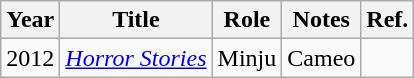<table class="wikitable">
<tr>
<th>Year</th>
<th>Title</th>
<th>Role</th>
<th>Notes</th>
<th>Ref.</th>
</tr>
<tr>
<td>2012</td>
<td><em><a href='#'>Horror Stories</a></em></td>
<td>Minju</td>
<td>Cameo</td>
<td></td>
</tr>
</table>
